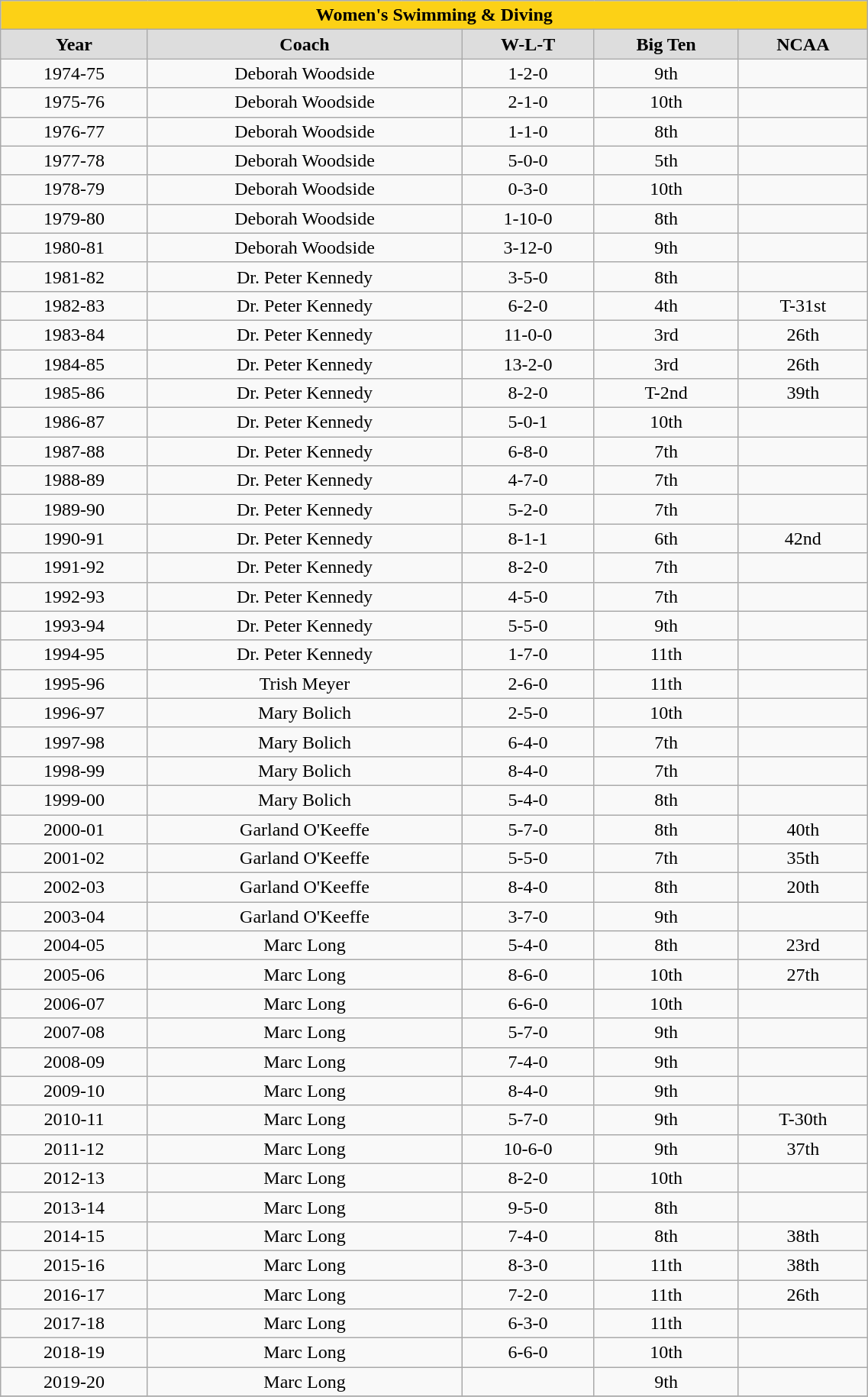<table class="wikitable" width=60%>
<tr>
<td colspan=5 align=center bgcolor="FCD116"><strong>Women's Swimming & Diving</strong></td>
</tr>
<tr>
<td align=center bgcolor="#dddddd"><strong>Year</strong></td>
<td align=center bgcolor="#dddddd"><strong>Coach</strong></td>
<td align=center bgcolor="#dddddd"><strong>W-L-T</strong></td>
<td align=center bgcolor="#dddddd"><strong>Big Ten</strong></td>
<td align=center bgcolor="#dddddd"><strong>NCAA</strong></td>
</tr>
<tr>
<td align=center>1974-75</td>
<td align=center>Deborah Woodside</td>
<td align=center>1-2-0</td>
<td align=center>9th</td>
<td align=center></td>
</tr>
<tr>
<td align=center>1975-76</td>
<td align=center>Deborah Woodside</td>
<td align=center>2-1-0</td>
<td align=center>10th</td>
<td align=center></td>
</tr>
<tr>
<td align=center>1976-77</td>
<td align=center>Deborah Woodside</td>
<td align=center>1-1-0</td>
<td align=center>8th</td>
<td align=center></td>
</tr>
<tr>
<td align=center>1977-78</td>
<td align=center>Deborah Woodside</td>
<td align=center>5-0-0</td>
<td align=center>5th</td>
<td align=center></td>
</tr>
<tr>
<td align=center>1978-79</td>
<td align=center>Deborah Woodside</td>
<td align=center>0-3-0</td>
<td align=center>10th</td>
<td align=center></td>
</tr>
<tr>
<td align=center>1979-80</td>
<td align=center>Deborah Woodside</td>
<td align=center>1-10-0</td>
<td align=center>8th</td>
<td align=center></td>
</tr>
<tr>
<td align=center>1980-81</td>
<td align=center>Deborah Woodside</td>
<td align=center>3-12-0</td>
<td align=center>9th</td>
<td align=center></td>
</tr>
<tr>
<td align=center>1981-82</td>
<td align=center>Dr. Peter Kennedy</td>
<td align=center>3-5-0</td>
<td align=center>8th</td>
<td align=center></td>
</tr>
<tr>
<td align=center>1982-83</td>
<td align=center>Dr. Peter Kennedy</td>
<td align=center>6-2-0</td>
<td align=center>4th</td>
<td align=center>T-31st</td>
</tr>
<tr>
<td align=center>1983-84</td>
<td align=center>Dr. Peter Kennedy</td>
<td align=center>11-0-0</td>
<td align=center>3rd</td>
<td align=center>26th</td>
</tr>
<tr>
<td align=center>1984-85</td>
<td align=center>Dr. Peter Kennedy</td>
<td align=center>13-2-0</td>
<td align=center>3rd</td>
<td align=center>26th</td>
</tr>
<tr>
<td align=center>1985-86</td>
<td align=center>Dr. Peter Kennedy</td>
<td align=center>8-2-0</td>
<td align=center>T-2nd</td>
<td align=center>39th</td>
</tr>
<tr>
<td align=center>1986-87</td>
<td align=center>Dr. Peter Kennedy</td>
<td align=center>5-0-1</td>
<td align=center>10th</td>
<td align=center></td>
</tr>
<tr>
<td align=center>1987-88</td>
<td align=center>Dr. Peter Kennedy</td>
<td align=center>6-8-0</td>
<td align=center>7th</td>
<td align=center></td>
</tr>
<tr>
<td align=center>1988-89</td>
<td align=center>Dr. Peter Kennedy</td>
<td align=center>4-7-0</td>
<td align=center>7th</td>
<td align=center></td>
</tr>
<tr>
<td align=center>1989-90</td>
<td align=center>Dr. Peter Kennedy</td>
<td align=center>5-2-0</td>
<td align=center>7th</td>
<td align=center></td>
</tr>
<tr>
<td align=center>1990-91</td>
<td align=center>Dr. Peter Kennedy</td>
<td align=center>8-1-1</td>
<td align=center>6th</td>
<td align=center>42nd</td>
</tr>
<tr>
<td align=center>1991-92</td>
<td align=center>Dr. Peter Kennedy</td>
<td align=center>8-2-0</td>
<td align=center>7th</td>
<td align=center></td>
</tr>
<tr>
<td align=center>1992-93</td>
<td align=center>Dr. Peter Kennedy</td>
<td align=center>4-5-0</td>
<td align=center>7th</td>
<td align=center></td>
</tr>
<tr>
<td align=center>1993-94</td>
<td align=center>Dr. Peter Kennedy</td>
<td align=center>5-5-0</td>
<td align=center>9th</td>
<td align=center></td>
</tr>
<tr>
<td align=center>1994-95</td>
<td align=center>Dr. Peter Kennedy</td>
<td align=center>1-7-0</td>
<td align=center>11th</td>
<td align=center></td>
</tr>
<tr>
<td align=center>1995-96</td>
<td align=center>Trish Meyer</td>
<td align=center>2-6-0</td>
<td align=center>11th</td>
<td align=center></td>
</tr>
<tr>
<td align=center>1996-97</td>
<td align=center>Mary Bolich</td>
<td align=center>2-5-0</td>
<td align=center>10th</td>
<td align=center></td>
</tr>
<tr>
<td align=center>1997-98</td>
<td align=center>Mary Bolich</td>
<td align=center>6-4-0</td>
<td align=center>7th</td>
<td align=center></td>
</tr>
<tr>
<td align=center>1998-99</td>
<td align=center>Mary Bolich</td>
<td align=center>8-4-0</td>
<td align=center>7th</td>
<td align=center></td>
</tr>
<tr>
<td align=center>1999-00</td>
<td align=center>Mary Bolich</td>
<td align=center>5-4-0</td>
<td align=center>8th</td>
<td align=center></td>
</tr>
<tr>
<td align=center>2000-01</td>
<td align=center>Garland O'Keeffe</td>
<td align=center>5-7-0</td>
<td align=center>8th</td>
<td align=center>40th</td>
</tr>
<tr>
<td align=center>2001-02</td>
<td align=center>Garland O'Keeffe</td>
<td align=center>5-5-0</td>
<td align=center>7th</td>
<td align=center>35th</td>
</tr>
<tr>
<td align=center>2002-03</td>
<td align=center>Garland O'Keeffe</td>
<td align=center>8-4-0</td>
<td align=center>8th</td>
<td align=center>20th</td>
</tr>
<tr>
<td align=center>2003-04</td>
<td align=center>Garland O'Keeffe</td>
<td align=center>3-7-0</td>
<td align=center>9th</td>
<td align=center></td>
</tr>
<tr>
<td align=center>2004-05</td>
<td align=center>Marc Long</td>
<td align=center>5-4-0</td>
<td align=center>8th</td>
<td align=center>23rd</td>
</tr>
<tr>
<td align=center>2005-06</td>
<td align=center>Marc Long</td>
<td align=center>8-6-0</td>
<td align=center>10th</td>
<td align=center>27th</td>
</tr>
<tr>
<td align=center>2006-07</td>
<td align=center>Marc Long</td>
<td align=center>6-6-0</td>
<td align=center>10th</td>
<td align=center></td>
</tr>
<tr>
<td align=center>2007-08</td>
<td align=center>Marc Long</td>
<td align=center>5-7-0</td>
<td align=center>9th</td>
<td align=center></td>
</tr>
<tr>
<td align=center>2008-09</td>
<td align=center>Marc Long</td>
<td align=center>7-4-0</td>
<td align=center>9th</td>
<td align=center></td>
</tr>
<tr>
<td align=center>2009-10</td>
<td align=center>Marc Long</td>
<td align=center>8-4-0</td>
<td align=center>9th</td>
<td align=center></td>
</tr>
<tr>
<td align=center>2010-11</td>
<td align=center>Marc Long</td>
<td align=center>5-7-0</td>
<td align=center>9th</td>
<td align=center>T-30th</td>
</tr>
<tr>
<td align=center>2011-12</td>
<td align=center>Marc Long</td>
<td align=center>10-6-0</td>
<td align=center>9th</td>
<td align=center>37th</td>
</tr>
<tr>
<td align=center>2012-13</td>
<td align=center>Marc Long</td>
<td align=center>8-2-0</td>
<td align=center>10th</td>
<td align=center></td>
</tr>
<tr>
<td align=center>2013-14</td>
<td align=center>Marc Long</td>
<td align=center>9-5-0</td>
<td align=center>8th</td>
<td align=center></td>
</tr>
<tr>
<td align=center>2014-15</td>
<td align=center>Marc Long</td>
<td align=center>7-4-0</td>
<td align=center>8th</td>
<td align=center>38th</td>
</tr>
<tr>
<td align=center>2015-16</td>
<td align=center>Marc Long</td>
<td align=center>8-3-0</td>
<td align=center>11th</td>
<td align=center>38th</td>
</tr>
<tr>
<td align=center>2016-17</td>
<td align=center>Marc Long</td>
<td align=center>7-2-0</td>
<td align=center>11th</td>
<td align=center>26th</td>
</tr>
<tr>
<td align=center>2017-18</td>
<td align=center>Marc Long</td>
<td align=center>6-3-0</td>
<td align=center>11th</td>
<td align=center></td>
</tr>
<tr>
<td align=center>2018-19</td>
<td align=center>Marc Long</td>
<td align=center>6-6-0</td>
<td align=center>10th</td>
<td align=center></td>
</tr>
<tr>
<td align=center>2019-20</td>
<td align=center>Marc Long</td>
<td align=center></td>
<td align=center>9th</td>
<td align=center></td>
</tr>
<tr>
</tr>
</table>
